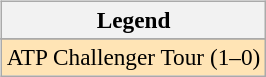<table>
<tr valign=top>
<td><br><table class=wikitable style="font-size:97%">
<tr>
<th>Legend</th>
</tr>
<tr bgcolor=e5d1cb>
</tr>
<tr bgcolor=moccasin>
<td>ATP Challenger Tour (1–0)</td>
</tr>
</table>
</td>
<td></td>
</tr>
</table>
